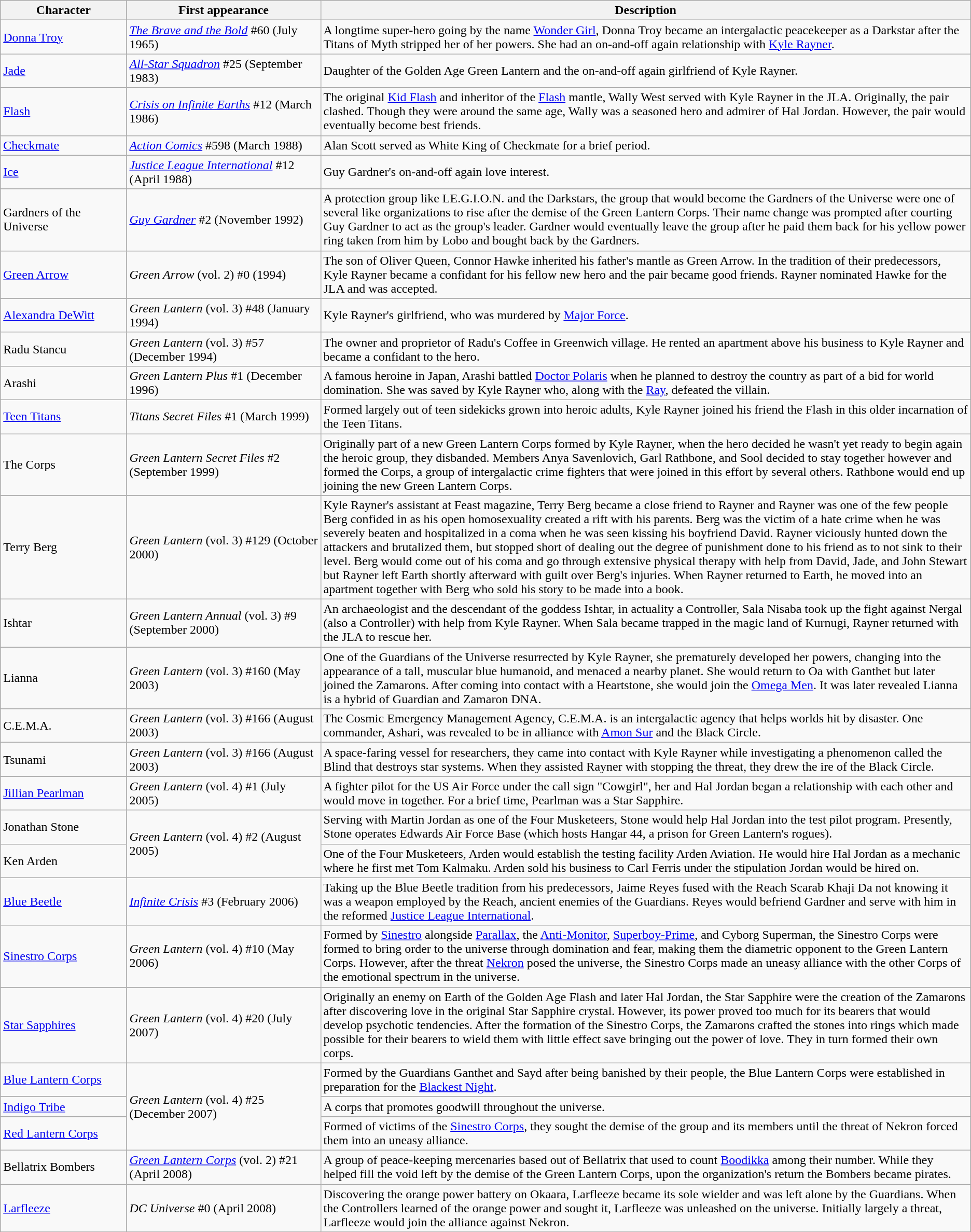<table class="wikitable">
<tr>
<th width="13%">Character</th>
<th width="20%">First appearance</th>
<th width="67%">Description</th>
</tr>
<tr>
<td><a href='#'>Donna Troy</a></td>
<td><em><a href='#'>The Brave and the Bold</a></em> #60 (July 1965)</td>
<td>A longtime super-hero going by the name <a href='#'>Wonder Girl</a>, Donna Troy became an intergalactic peacekeeper as a Darkstar after the Titans of Myth stripped her of her powers. She had an on-and-off again relationship with <a href='#'>Kyle Rayner</a>.</td>
</tr>
<tr>
<td><a href='#'>Jade</a></td>
<td><em><a href='#'>All-Star Squadron</a></em> #25 (September 1983)</td>
<td>Daughter of the Golden Age Green Lantern and the on-and-off again girlfriend of Kyle Rayner.</td>
</tr>
<tr>
<td><a href='#'>Flash</a></td>
<td><em><a href='#'>Crisis on Infinite Earths</a></em> #12 (March 1986)</td>
<td>The original <a href='#'>Kid Flash</a> and inheritor of the <a href='#'>Flash</a> mantle, Wally West served with Kyle Rayner in the JLA. Originally, the pair clashed. Though they were around the same age, Wally was a seasoned hero and admirer of Hal Jordan. However, the pair would eventually become best friends.</td>
</tr>
<tr>
<td><a href='#'>Checkmate</a></td>
<td><em><a href='#'>Action Comics</a></em> #598 (March 1988)</td>
<td>Alan Scott served as White King of Checkmate for a brief period.</td>
</tr>
<tr>
<td><a href='#'>Ice</a></td>
<td><em><a href='#'>Justice League International</a></em> #12 (April 1988)</td>
<td>Guy Gardner's on-and-off again love interest.</td>
</tr>
<tr>
<td>Gardners of the Universe</td>
<td><em><a href='#'>Guy Gardner</a></em> #2 (November 1992)</td>
<td>A protection group like LE.G.I.O.N. and the Darkstars, the group that would become the Gardners of the Universe were one of several like organizations to rise after the demise of the Green Lantern Corps. Their name change was prompted after courting Guy Gardner to act as the group's leader. Gardner would eventually leave the group after he paid them back for his yellow power ring taken from him by Lobo and bought back by the Gardners.</td>
</tr>
<tr>
<td><a href='#'>Green Arrow</a></td>
<td><em>Green Arrow</em> (vol. 2) #0 (1994)</td>
<td>The son of Oliver Queen, Connor Hawke inherited his father's mantle as Green Arrow. In the tradition of their predecessors, Kyle Rayner became a confidant for his fellow new hero and the pair became good friends. Rayner nominated Hawke for the JLA and was accepted.</td>
</tr>
<tr>
<td><a href='#'>Alexandra DeWitt</a></td>
<td><em>Green Lantern</em> (vol. 3) #48 (January 1994)</td>
<td>Kyle Rayner's girlfriend, who was murdered by <a href='#'>Major Force</a>.</td>
</tr>
<tr>
<td>Radu Stancu</td>
<td><em>Green Lantern</em> (vol. 3) #57 (December 1994)</td>
<td>The owner and proprietor of Radu's Coffee in Greenwich village. He rented an apartment above his business to Kyle Rayner and became a confidant to the hero.</td>
</tr>
<tr>
<td>Arashi</td>
<td><em>Green Lantern Plus</em> #1 (December 1996)</td>
<td>A famous heroine in Japan, Arashi battled <a href='#'>Doctor Polaris</a> when he planned to destroy the country as part of a bid for world domination. She was saved by Kyle Rayner who, along with the <a href='#'>Ray</a>, defeated the villain.</td>
</tr>
<tr>
<td><a href='#'>Teen Titans</a></td>
<td><em>Titans Secret Files</em> #1 (March 1999)</td>
<td>Formed largely out of teen sidekicks grown into heroic adults, Kyle Rayner joined his friend the Flash in this older incarnation of the Teen Titans.</td>
</tr>
<tr>
<td>The Corps</td>
<td><em>Green Lantern Secret Files</em> #2 (September 1999)</td>
<td>Originally part of a new Green Lantern Corps formed by Kyle Rayner, when the hero decided he wasn't yet ready to begin again the heroic group, they disbanded. Members Anya Savenlovich, Garl Rathbone, and Sool decided to stay together however and formed the Corps, a group of intergalactic crime fighters that were joined in this effort by several others. Rathbone would end up joining the new Green Lantern Corps.</td>
</tr>
<tr>
<td>Terry Berg</td>
<td><em>Green Lantern</em> (vol. 3) #129 (October 2000)</td>
<td>Kyle Rayner's assistant at Feast magazine, Terry Berg became a close friend to Rayner and Rayner was one of the few people Berg confided in as his open homosexuality created a rift with his parents. Berg was the victim of a hate crime when he was severely beaten and hospitalized in a coma when he was seen kissing his boyfriend David. Rayner viciously hunted down the attackers and brutalized them, but stopped short of dealing out the degree of punishment done to his friend as to not sink to their level. Berg would come out of his coma and go through extensive physical therapy with help from David, Jade, and John Stewart but Rayner left Earth shortly afterward with guilt over Berg's injuries. When Rayner returned to Earth, he moved into an apartment together with Berg who sold his story to be made into a book.</td>
</tr>
<tr>
<td>Ishtar</td>
<td><em>Green Lantern Annual</em> (vol. 3) #9 (September 2000)</td>
<td>An archaeologist and the descendant of the goddess Ishtar, in actuality a Controller, Sala Nisaba took up the fight against Nergal (also a Controller) with help from Kyle Rayner. When Sala became trapped in the magic land of Kurnugi, Rayner returned with the JLA to rescue her.</td>
</tr>
<tr>
<td>Lianna</td>
<td><em>Green Lantern</em> (vol. 3) #160 (May 2003)</td>
<td>One of the Guardians of the Universe resurrected by Kyle Rayner, she prematurely developed her powers, changing into the appearance of a tall, muscular blue humanoid, and menaced a nearby planet. She would return to Oa with Ganthet but later joined the Zamarons. After coming into contact with a Heartstone, she would join the <a href='#'>Omega Men</a>. It was later revealed Lianna is a hybrid of Guardian and Zamaron DNA.</td>
</tr>
<tr>
<td>C.E.M.A.</td>
<td><em>Green Lantern</em> (vol. 3) #166 (August 2003)</td>
<td>The Cosmic Emergency Management Agency, C.E.M.A. is an intergalactic agency that helps worlds hit by disaster. One commander, Ashari, was revealed to be in alliance with <a href='#'>Amon Sur</a> and the Black Circle.</td>
</tr>
<tr>
<td>Tsunami</td>
<td><em>Green Lantern</em> (vol. 3) #166 (August 2003)</td>
<td>A space-faring vessel for researchers, they came into contact with Kyle Rayner while investigating a phenomenon called the Blind that destroys star systems. When they assisted Rayner with stopping the threat, they drew the ire of the Black Circle.</td>
</tr>
<tr>
<td><a href='#'>Jillian Pearlman</a></td>
<td><em>Green Lantern</em> (vol. 4) #1 (July 2005)</td>
<td>A fighter pilot for the US Air Force under the call sign "Cowgirl", her and Hal Jordan began a relationship with each other and would move in together. For a brief time, Pearlman was a Star Sapphire.</td>
</tr>
<tr>
<td>Jonathan Stone</td>
<td rowspan="2"><em>Green Lantern</em> (vol. 4) #2 (August 2005)</td>
<td>Serving with Martin Jordan as one of the Four Musketeers, Stone would help Hal Jordan into the test pilot program. Presently, Stone operates Edwards Air Force Base (which hosts Hangar 44, a prison for Green Lantern's rogues).</td>
</tr>
<tr>
<td>Ken Arden</td>
<td>One of the Four Musketeers, Arden would establish the testing facility Arden Aviation. He would hire Hal Jordan as a mechanic where he first met Tom Kalmaku. Arden sold his business to Carl Ferris under the stipulation Jordan would be hired on.</td>
</tr>
<tr>
<td><a href='#'>Blue Beetle</a></td>
<td><em><a href='#'>Infinite Crisis</a></em> #3 (February 2006)</td>
<td>Taking up the Blue Beetle tradition from his predecessors, Jaime Reyes fused with the Reach Scarab Khaji Da not knowing it was a weapon employed by the Reach, ancient enemies of the Guardians. Reyes would befriend Gardner and serve with him in the reformed <a href='#'>Justice League International</a>.</td>
</tr>
<tr>
<td><a href='#'>Sinestro Corps</a></td>
<td><em>Green Lantern</em> (vol. 4) #10 (May 2006)</td>
<td>Formed by <a href='#'>Sinestro</a> alongside <a href='#'>Parallax</a>, the <a href='#'>Anti-Monitor</a>, <a href='#'>Superboy-Prime</a>, and Cyborg Superman, the Sinestro Corps were formed to bring order to the universe through domination and fear, making them the diametric opponent to the Green Lantern Corps. However, after the threat <a href='#'>Nekron</a> posed the universe, the Sinestro Corps made an uneasy alliance with the other Corps of the emotional spectrum in the universe.</td>
</tr>
<tr>
<td><a href='#'>Star Sapphires</a></td>
<td><em>Green Lantern</em> (vol. 4) #20 (July 2007)</td>
<td>Originally an enemy on Earth of the Golden Age Flash and later Hal Jordan, the Star Sapphire were the creation of the Zamarons after discovering love in the original Star Sapphire crystal. However, its power proved too much for its bearers that would develop psychotic tendencies. After the formation of the Sinestro Corps, the Zamarons crafted the stones into rings which made possible for their bearers to wield them with little effect save bringing out the power of love. They in turn formed their own corps.</td>
</tr>
<tr>
<td><a href='#'>Blue Lantern Corps</a></td>
<td rowspan="3"><em>Green Lantern</em> (vol. 4) #25 (December 2007)</td>
<td>Formed by the Guardians Ganthet and Sayd after being banished by their people, the Blue Lantern Corps were established in preparation for the <a href='#'>Blackest Night</a>.</td>
</tr>
<tr>
<td><a href='#'>Indigo Tribe</a></td>
<td>A corps that promotes goodwill throughout the universe.</td>
</tr>
<tr>
<td><a href='#'>Red Lantern Corps</a></td>
<td>Formed of victims of the <a href='#'>Sinestro Corps</a>, they sought the demise of the group and its members until the threat of Nekron forced them into an uneasy alliance.</td>
</tr>
<tr>
<td>Bellatrix Bombers</td>
<td><em><a href='#'>Green Lantern Corps</a></em> (vol. 2) #21 (April 2008)</td>
<td>A group of peace-keeping mercenaries based out of Bellatrix that used to count <a href='#'>Boodikka</a> among their number. While they helped fill the void left by the demise of the Green Lantern Corps, upon the organization's return the Bombers became pirates.</td>
</tr>
<tr>
<td><a href='#'>Larfleeze</a></td>
<td><em>DC Universe</em> #0 (April 2008)</td>
<td>Discovering the orange power battery on Okaara, Larfleeze became its sole wielder and was left alone by the Guardians. When the Controllers learned of the orange power and sought it, Larfleeze was unleashed on the universe. Initially largely a threat, Larfleeze would join the alliance against Nekron.</td>
</tr>
</table>
